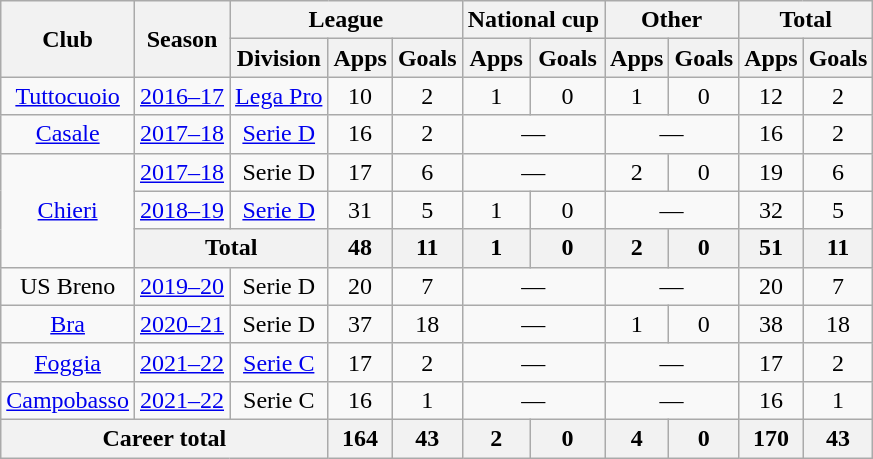<table class="wikitable" style="text-align:center">
<tr>
<th rowspan="2">Club</th>
<th rowspan="2">Season</th>
<th colspan="3">League</th>
<th colspan="2">National cup</th>
<th colspan="2">Other</th>
<th colspan="2">Total</th>
</tr>
<tr>
<th>Division</th>
<th>Apps</th>
<th>Goals</th>
<th>Apps</th>
<th>Goals</th>
<th>Apps</th>
<th>Goals</th>
<th>Apps</th>
<th>Goals</th>
</tr>
<tr>
<td><a href='#'>Tuttocuoio</a></td>
<td><a href='#'>2016–17</a></td>
<td><a href='#'>Lega Pro</a></td>
<td>10</td>
<td>2</td>
<td>1</td>
<td>0</td>
<td>1</td>
<td>0</td>
<td>12</td>
<td>2</td>
</tr>
<tr>
<td><a href='#'>Casale</a></td>
<td><a href='#'>2017–18</a></td>
<td><a href='#'>Serie D</a></td>
<td>16</td>
<td>2</td>
<td colspan="2">—</td>
<td colspan="2">—</td>
<td>16</td>
<td>2</td>
</tr>
<tr>
<td rowspan="3"><a href='#'>Chieri</a></td>
<td><a href='#'>2017–18</a></td>
<td>Serie D</td>
<td>17</td>
<td>6</td>
<td colspan="2">—</td>
<td>2</td>
<td>0</td>
<td>19</td>
<td>6</td>
</tr>
<tr>
<td><a href='#'>2018–19</a></td>
<td><a href='#'>Serie D</a></td>
<td>31</td>
<td>5</td>
<td>1</td>
<td>0</td>
<td colspan="2">—</td>
<td>32</td>
<td>5</td>
</tr>
<tr>
<th colspan="2">Total</th>
<th>48</th>
<th>11</th>
<th>1</th>
<th>0</th>
<th>2</th>
<th>0</th>
<th>51</th>
<th>11</th>
</tr>
<tr>
<td>US Breno</td>
<td><a href='#'>2019–20</a></td>
<td>Serie D</td>
<td>20</td>
<td>7</td>
<td colspan="2">—</td>
<td colspan="2">—</td>
<td>20</td>
<td>7</td>
</tr>
<tr>
<td><a href='#'>Bra</a></td>
<td><a href='#'>2020–21</a></td>
<td>Serie D</td>
<td>37</td>
<td>18</td>
<td colspan="2">—</td>
<td>1</td>
<td>0</td>
<td>38</td>
<td>18</td>
</tr>
<tr>
<td><a href='#'>Foggia</a></td>
<td><a href='#'>2021–22</a></td>
<td><a href='#'>Serie C</a></td>
<td>17</td>
<td>2</td>
<td colspan="2">—</td>
<td colspan="2">—</td>
<td>17</td>
<td>2</td>
</tr>
<tr>
<td><a href='#'>Campobasso</a></td>
<td><a href='#'>2021–22</a></td>
<td>Serie C</td>
<td>16</td>
<td>1</td>
<td colspan="2">—</td>
<td colspan="2">—</td>
<td>16</td>
<td>1</td>
</tr>
<tr>
<th colspan="3">Career total</th>
<th>164</th>
<th>43</th>
<th>2</th>
<th>0</th>
<th>4</th>
<th>0</th>
<th>170</th>
<th>43</th>
</tr>
</table>
